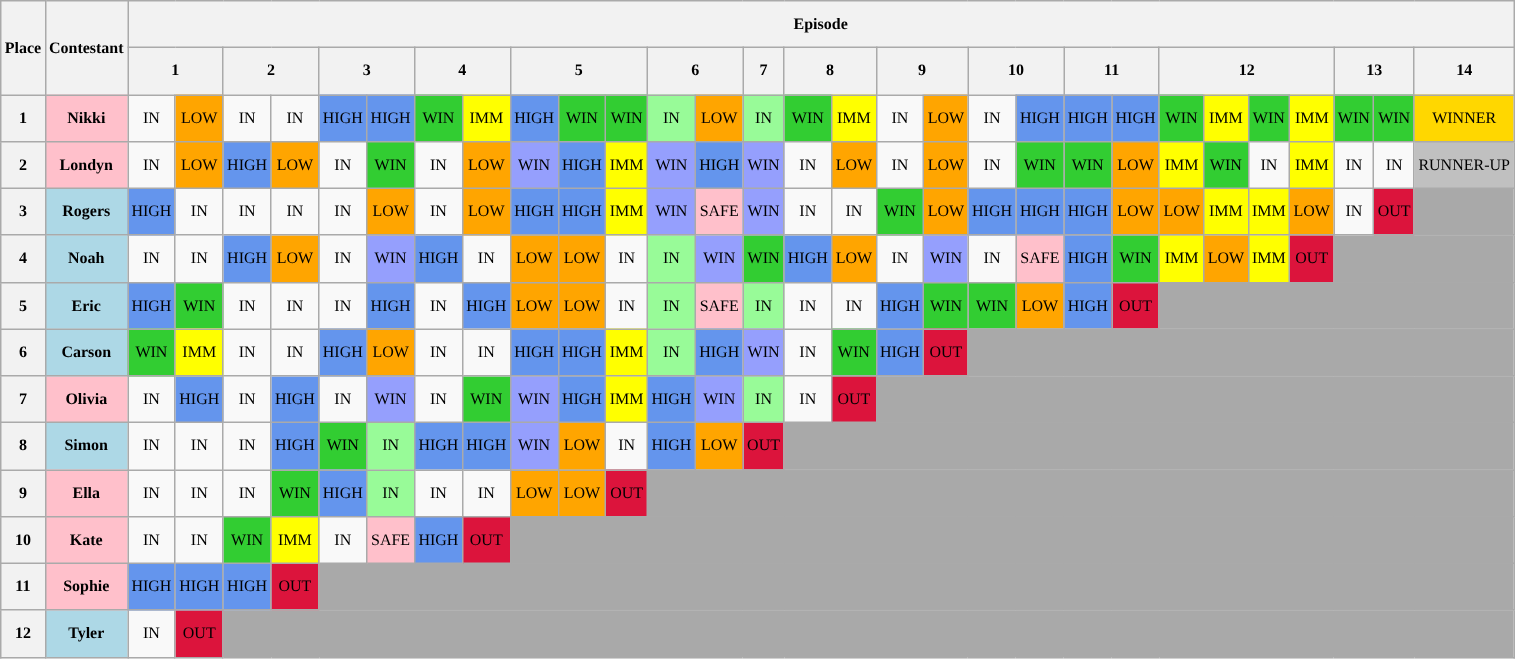<table class="wikitable" style="text-align: center; font-size: 8pt; line-height:26px;">
<tr Nikki Won>
<th rowspan="2">Place</th>
<th rowspan="2">Contestant</th>
<th colspan="29">Episode</th>
</tr>
<tr>
<th colspan="2">1</th>
<th colspan="2">2</th>
<th colspan="2">3 </th>
<th colspan="2">4</th>
<th colspan="3">5 </th>
<th colspan="2">6  </th>
<th>7 </th>
<th colspan="2">8</th>
<th colspan="2">9 </th>
<th colspan="2">10</th>
<th colspan="2">11 </th>
<th colspan="4">12 </th>
<th colspan="2">13 </th>
<th>14</th>
</tr>
<tr>
<th>1</th>
<th style="background:pink;">Nikki</th>
<td>IN</td>
<td style="background:orange;">LOW</td>
<td>IN</td>
<td>IN</td>
<td style="background:cornflowerblue;">HIGH</td>
<td style="background:cornflowerblue;">HIGH</td>
<td style="background:limegreen;">WIN</td>
<td style="background:yellow;">IMM</td>
<td style="background:cornflowerblue;">HIGH</td>
<td style="background:limegreen;">WIN</td>
<td style="background:limegreen;">WIN</td>
<td style="background:palegreen;">IN</td>
<td style="background:orange;">LOW</td>
<td style="background:palegreen;">IN</td>
<td style="background:limegreen;">WIN</td>
<td style="background:yellow;">IMM</td>
<td>IN</td>
<td style="background:orange;">LOW</td>
<td>IN</td>
<td style="background:cornflowerblue;">HIGH</td>
<td style="background:cornflowerblue;">HIGH</td>
<td style="background:cornflowerblue;">HIGH</td>
<td style="background:limegreen;">WIN</td>
<td style="background:yellow;">IMM</td>
<td style="background:limegreen;">WIN</td>
<td style="background:yellow;">IMM</td>
<td style="background:limegreen;">WIN</td>
<td style="background:limegreen;">WIN</td>
<td style="background:gold;">WINNER</td>
</tr>
<tr>
<th>2</th>
<th style="background:pink;">Londyn</th>
<td>IN</td>
<td style="background:orange;">LOW</td>
<td style="background:cornflowerblue;">HIGH</td>
<td style="background:orange;">LOW</td>
<td>IN</td>
<td style="background:limegreen;">WIN</td>
<td>IN</td>
<td style="background:orange;">LOW</td>
<td style="background:#959FFD;'">WIN</td>
<td style="background:cornflowerblue;">HIGH</td>
<td style="background:yellow;">IMM</td>
<td style="background:#959FFD;'">WIN</td>
<td style="background:cornflowerblue;">HIGH</td>
<td style="background:#959FFD;'">WIN</td>
<td>IN</td>
<td style="background:orange;">LOW</td>
<td>IN</td>
<td style="background:orange;">LOW</td>
<td>IN</td>
<td style="background:limegreen;">WIN</td>
<td style="background:limegreen;">WIN</td>
<td style="background:orange;">LOW</td>
<td style="background:yellow;">IMM</td>
<td style="background:limegreen;">WIN</td>
<td>IN</td>
<td style="background:yellow;">IMM</td>
<td>IN</td>
<td>IN</td>
<td style="background:silver;">RUNNER-UP</td>
</tr>
<tr>
<th>3</th>
<th style="background:lightblue;">Rogers</th>
<td style="background:cornflowerblue;">HIGH</td>
<td>IN</td>
<td>IN</td>
<td>IN</td>
<td>IN</td>
<td style="background:orange;">LOW</td>
<td>IN</td>
<td style="background:orange;">LOW</td>
<td style="background:cornflowerblue;">HIGH</td>
<td style="background:cornflowerblue;">HIGH</td>
<td style="background:yellow;">IMM</td>
<td style="background:#959FFD;'">WIN</td>
<td style="background:pink;">SAFE</td>
<td style="background:#959FFD;'">WIN</td>
<td>IN</td>
<td>IN</td>
<td style="background:limegreen;">WIN</td>
<td style="background:orange;">LOW</td>
<td style="background:cornflowerblue;">HIGH</td>
<td style="background:cornflowerblue;">HIGH</td>
<td style="background:cornflowerblue;">HIGH</td>
<td style="background:orange;">LOW</td>
<td style="background:orange;">LOW</td>
<td style="background:yellow;">IMM</td>
<td style="background:yellow;">IMM</td>
<td style="background:orange;">LOW</td>
<td>IN</td>
<td style="background:crimson;">OUT</td>
<td style="background:darkgrey;"></td>
</tr>
<tr>
<th>4</th>
<th style="background:lightblue;">Noah</th>
<td>IN</td>
<td>IN</td>
<td style="background:cornflowerblue;">HIGH</td>
<td style="background:orange;">LOW</td>
<td>IN</td>
<td style="background:#959FFD;'">WIN</td>
<td style="background:cornflowerblue;">HIGH</td>
<td>IN</td>
<td style="background:orange;">LOW</td>
<td style="background:orange;">LOW</td>
<td>IN</td>
<td style="background:palegreen;">IN</td>
<td style="background:#959FFD;'">WIN</td>
<td style="background:limegreen;">WIN</td>
<td style="background:cornflowerblue;">HIGH</td>
<td style="background:orange;">LOW</td>
<td>IN</td>
<td style="background:#959FFD;'">WIN</td>
<td>IN</td>
<td style="background:pink;">SAFE</td>
<td style="background:cornflowerblue;">HIGH</td>
<td style="background:limegreen;">WIN</td>
<td style="background:yellow;">IMM</td>
<td style="background:orange;">LOW</td>
<td style="background:yellow;">IMM</td>
<td style="background:crimson;">OUT</td>
<td colspan="3" style="background:darkgrey;"></td>
</tr>
<tr>
<th>5</th>
<th style="background:lightblue;">Eric</th>
<td style="background:cornflowerblue;">HIGH</td>
<td style="background:limegreen;">WIN</td>
<td>IN</td>
<td>IN</td>
<td>IN</td>
<td style="background:cornflowerblue;">HIGH</td>
<td>IN</td>
<td style="background:cornflowerblue;">HIGH</td>
<td style="background:orange;">LOW</td>
<td style="background:orange;">LOW</td>
<td>IN</td>
<td style="background:palegreen;">IN</td>
<td style="background:pink;">SAFE</td>
<td style="background:palegreen;">IN</td>
<td>IN</td>
<td>IN</td>
<td style="background:cornflowerblue;">HIGH</td>
<td style="background:limegreen;'">WIN</td>
<td style="background:limegreen;'">WIN</td>
<td style="background:orange;">LOW</td>
<td style="background:cornflowerblue;">HIGH</td>
<td style="background:crimson;">OUT</td>
<td colspan="7" style="background:darkgrey;"></td>
</tr>
<tr>
<th>6</th>
<th style="background:lightblue;">Carson</th>
<td style="background:limegreen;">WIN</td>
<td style="background:yellow;">IMM</td>
<td>IN</td>
<td>IN</td>
<td style="background:cornflowerblue;">HIGH</td>
<td style="background:orange;">LOW</td>
<td>IN</td>
<td>IN</td>
<td style="background:cornflowerblue;">HIGH</td>
<td style="background:cornflowerblue;">HIGH</td>
<td style="background:yellow;">IMM</td>
<td style="background:palegreen;">IN</td>
<td style="background:cornflowerblue;">HIGH</td>
<td style="background:#959FFD;'">WIN</td>
<td>IN</td>
<td style="background:limegreen;">WIN</td>
<td style="background:cornflowerblue;">HIGH</td>
<td style="background:crimson;">OUT</td>
<td colspan="11" style="background:darkgrey;"></td>
</tr>
<tr>
<th>7</th>
<th style="background:pink;">Olivia</th>
<td>IN</td>
<td style="background:cornflowerblue;">HIGH</td>
<td>IN</td>
<td style="background:cornflowerblue;">HIGH</td>
<td>IN</td>
<td style="background:#959FFD;'">WIN</td>
<td>IN</td>
<td style="background:limegreen;">WIN</td>
<td style="background:#959FFD;'">WIN</td>
<td style="background:cornflowerblue;">HIGH</td>
<td style="background:yellow;">IMM</td>
<td style="background:cornflowerblue;">HIGH</td>
<td style="background:#959FFD;'">WIN</td>
<td style="background:palegreen;">IN</td>
<td>IN</td>
<td style="background:crimson;">OUT</td>
<td colspan="13" style="background:darkgrey;"></td>
</tr>
<tr>
<th>8</th>
<th style="background:lightblue;">Simon</th>
<td>IN</td>
<td>IN</td>
<td>IN</td>
<td style="background:cornflowerblue;">HIGH</td>
<td style="background:limegreen;">WIN</td>
<td style="background:palegreen;">IN</td>
<td style="background:cornflowerblue;">HIGH</td>
<td style="background:cornflowerblue;">HIGH</td>
<td style="background:#959FFD;'">WIN</td>
<td style="background:orange;">LOW</td>
<td>IN</td>
<td style="background:cornflowerblue;">HIGH</td>
<td style="background:orange;">LOW</td>
<td style="background:crimson;">OUT</td>
<td colspan="15" style="background:darkgrey;"></td>
</tr>
<tr>
<th>9</th>
<th style="background:pink;">Ella</th>
<td>IN</td>
<td>IN</td>
<td>IN</td>
<td style="background:limegreen;">WIN</td>
<td style="background:cornflowerblue;">HIGH</td>
<td style="background:palegreen;">IN</td>
<td>IN</td>
<td>IN</td>
<td style="background:orange;">LOW</td>
<td style="background:orange;">LOW</td>
<td style="background:crimson;">OUT</td>
<td colspan="18" style="background:darkgrey;" colspan"="12"></td>
</tr>
<tr>
<th>10</th>
<th style="background:pink;">Kate</th>
<td>IN</td>
<td>IN</td>
<td style="background:limegreen;">WIN</td>
<td style="background:yellow;">IMM</td>
<td>IN</td>
<td style=background:pink;">SAFE</td>
<td style="background:cornflowerblue;">HIGH</td>
<td style="background:crimson;">OUT</td>
<td colspan="21" style="background:darkgrey;"></td>
</tr>
<tr>
<th>11</th>
<th style="background:pink;">Sophie</th>
<td style="background:cornflowerblue;">HIGH</td>
<td style="background:cornflowerblue;">HIGH</td>
<td style="background:cornflowerblue;">HIGH</td>
<td style="background:crimson;">OUT</td>
<td colspan="25" style="background:darkgrey;"></td>
</tr>
<tr>
<th>12</th>
<th style="background:lightblue;">Tyler</th>
<td>IN</td>
<td style="background:crimson;">OUT</td>
<td colspan="27" style="background:darkgrey"></td>
</tr>
</table>
